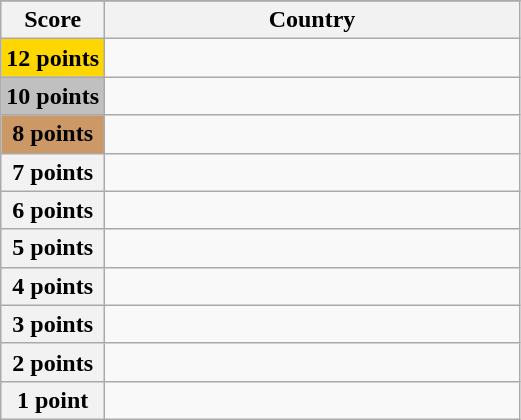<table class="wikitable">
<tr>
</tr>
<tr>
<th scope="col" width="20%">Score</th>
<th scope="col">Country</th>
</tr>
<tr>
<th scope="row" style="background:gold">12 points</th>
<td></td>
</tr>
<tr>
<th scope="row" style="background:silver">10 points</th>
<td></td>
</tr>
<tr>
<th scope="row" style="background:#CC9966">8 points</th>
<td></td>
</tr>
<tr>
<th scope="row">7 points</th>
<td></td>
</tr>
<tr>
<th scope="row">6 points</th>
<td></td>
</tr>
<tr>
<th scope="row">5 points</th>
<td></td>
</tr>
<tr>
<th scope="row">4 points</th>
<td></td>
</tr>
<tr>
<th scope="row">3 points</th>
<td></td>
</tr>
<tr>
<th scope="row">2 points</th>
<td></td>
</tr>
<tr>
<th scope="row">1 point</th>
<td></td>
</tr>
</table>
